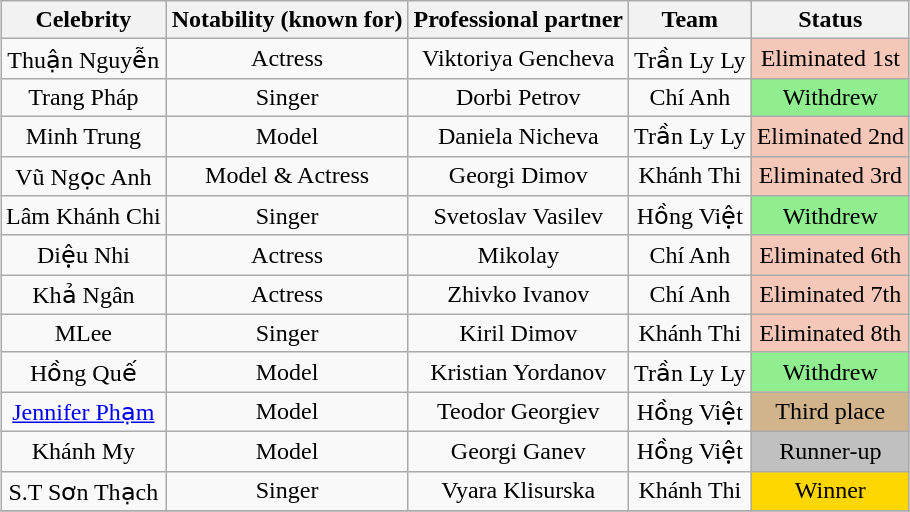<table class= "wikitable sortable" style="text-align: center; margin:auto; align: center">
<tr>
<th>Celebrity</th>
<th>Notability (known for)</th>
<th>Professional partner</th>
<th>Team</th>
<th>Status</th>
</tr>
<tr>
<td>Thuận Nguyễn</td>
<td>Actress</td>
<td>Viktoriya Gencheva</td>
<td>Trần Ly Ly</td>
<td style="background:#f4c7b8;">Eliminated 1st<br></td>
</tr>
<tr>
<td>Trang Pháp</td>
<td>Singer</td>
<td>Dorbi Petrov</td>
<td>Chí Anh</td>
<td style="background:lightgreen;">Withdrew<br></td>
</tr>
<tr>
<td>Minh Trung</td>
<td>Model</td>
<td>Daniela Nicheva</td>
<td>Trần Ly Ly</td>
<td style="background:#f4c7b8;">Eliminated 2nd<br></td>
</tr>
<tr>
<td>Vũ Ngọc Anh</td>
<td>Model & Actress</td>
<td>Georgi Dimov</td>
<td>Khánh Thi</td>
<td style="background:#f4c7b8;">Eliminated 3rd<br></td>
</tr>
<tr>
<td>Lâm Khánh Chi</td>
<td>Singer</td>
<td>Svetoslav Vasilev</td>
<td>Hồng Việt</td>
<td style="background:lightgreen;">Withdrew<br></td>
</tr>
<tr>
<td>Diệu Nhi</td>
<td>Actress</td>
<td>Mikolay</td>
<td>Chí Anh</td>
<td style="background:#f4c7b8;">Eliminated 6th<br></td>
</tr>
<tr>
<td>Khả Ngân</td>
<td>Actress</td>
<td>Zhivko Ivanov</td>
<td>Chí Anh</td>
<td style="background:#f4c7b8;">Eliminated 7th<br></td>
</tr>
<tr>
<td>MLee</td>
<td>Singer</td>
<td>Kiril Dimov</td>
<td>Khánh Thi</td>
<td style="background:#f4c7b8;">Eliminated 8th<br></td>
</tr>
<tr>
<td>Hồng Quế</td>
<td>Model</td>
<td>Kristian Yordanov</td>
<td>Trần Ly Ly</td>
<td style="background:lightgreen;">Withdrew<br></td>
</tr>
<tr>
<td><a href='#'>Jennifer Phạm</a></td>
<td>Model</td>
<td>Teodor Georgiev</td>
<td>Hồng Việt</td>
<td style="background:tan;">Third place<br></td>
</tr>
<tr>
<td>Khánh My</td>
<td>Model</td>
<td>Georgi Ganev</td>
<td>Hồng Việt</td>
<td style="background:silver;">Runner-up<br></td>
</tr>
<tr>
<td>S.T Sơn Thạch</td>
<td>Singer</td>
<td>Vyara Klisurska</td>
<td>Khánh Thi</td>
<td style="background:gold;">Winner<br></td>
</tr>
<tr>
</tr>
</table>
